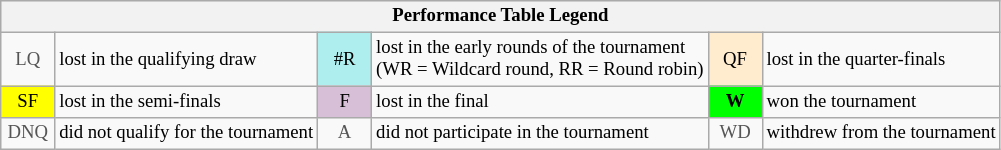<table class="wikitable" style="font-size:78%;">
<tr bgcolor="#efefef">
<th colspan="6">Performance Table Legend</th>
</tr>
<tr>
<td align="center" style="color:#555555;" width="30">LQ</td>
<td>lost in the qualifying draw</td>
<td align="center" style="background:#afeeee;">#R</td>
<td>lost in the early rounds of the tournament<br>(WR = Wildcard round, RR = Round robin)</td>
<td align="center" style="background:#ffebcd;">QF</td>
<td>lost in the quarter-finals</td>
</tr>
<tr>
<td align="center" style="background:yellow;">SF</td>
<td>lost in the semi-finals</td>
<td align="center" style="background:#D8BFD8;">F</td>
<td>lost in the final</td>
<td align="center" style="background:#00ff00;"><strong>W</strong></td>
<td>won the tournament</td>
</tr>
<tr>
<td align="center" style="color:#555555;" width="30">DNQ</td>
<td>did not qualify for the tournament</td>
<td align="center" style="color:#555555;" width="30">A</td>
<td>did not participate in the tournament</td>
<td align="center" style="color:#555555;" width="30">WD</td>
<td>withdrew from the tournament</td>
</tr>
</table>
